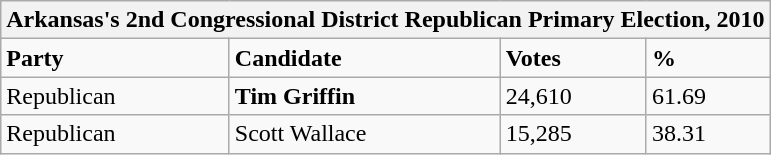<table class="wikitable">
<tr>
<th colspan="4">Arkansas's 2nd Congressional District Republican Primary Election, 2010</th>
</tr>
<tr>
<td><strong>Party</strong></td>
<td><strong>Candidate</strong></td>
<td><strong>Votes</strong></td>
<td><strong>%</strong></td>
</tr>
<tr>
<td>Republican</td>
<td><strong>Tim Griffin</strong></td>
<td>24,610</td>
<td>61.69</td>
</tr>
<tr>
<td>Republican</td>
<td>Scott Wallace</td>
<td>15,285</td>
<td>38.31</td>
</tr>
</table>
